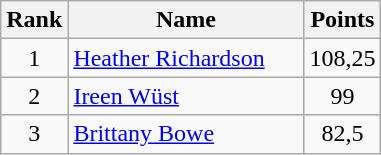<table class="wikitable" border="1">
<tr>
<th width=30>Rank</th>
<th width=150>Name</th>
<th width=25>Points</th>
</tr>
<tr>
<td align=center>1</td>
<td> <a href='#'>Heather Richardson</a></td>
<td align=center>108,25</td>
</tr>
<tr>
<td align=center>2</td>
<td> <a href='#'>Ireen Wüst</a></td>
<td align=center>99</td>
</tr>
<tr>
<td align=center>3</td>
<td> <a href='#'>Brittany Bowe</a></td>
<td align=center>82,5</td>
</tr>
</table>
